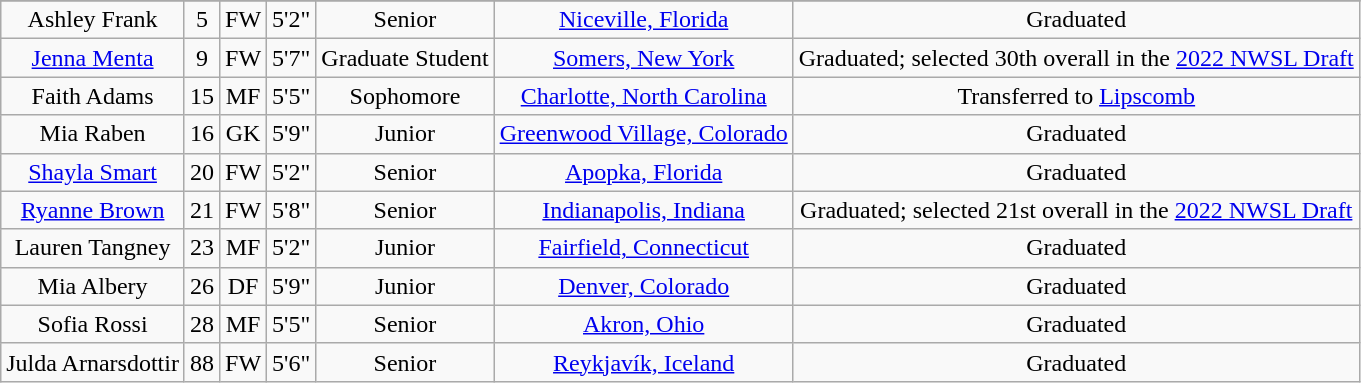<table class="wikitable sortable" style="text-align:center;" border="1">
<tr align=center>
</tr>
<tr>
<td>Ashley Frank</td>
<td>5</td>
<td>FW</td>
<td>5'2"</td>
<td>Senior</td>
<td><a href='#'>Niceville, Florida</a></td>
<td>Graduated</td>
</tr>
<tr>
<td><a href='#'>Jenna Menta</a></td>
<td>9</td>
<td>FW</td>
<td>5'7"</td>
<td>Graduate Student</td>
<td><a href='#'>Somers, New York</a></td>
<td>Graduated; selected 30th overall in the <a href='#'>2022 NWSL Draft</a></td>
</tr>
<tr>
<td>Faith Adams</td>
<td>15</td>
<td>MF</td>
<td>5'5"</td>
<td>Sophomore</td>
<td><a href='#'>Charlotte, North Carolina</a></td>
<td>Transferred to <a href='#'>Lipscomb</a></td>
</tr>
<tr>
<td>Mia Raben</td>
<td>16</td>
<td>GK</td>
<td>5'9"</td>
<td> Junior</td>
<td><a href='#'>Greenwood Village, Colorado</a></td>
<td>Graduated</td>
</tr>
<tr>
<td><a href='#'>Shayla Smart</a></td>
<td>20</td>
<td>FW</td>
<td>5'2"</td>
<td>Senior</td>
<td><a href='#'>Apopka, Florida</a></td>
<td>Graduated</td>
</tr>
<tr>
<td><a href='#'>Ryanne Brown</a></td>
<td>21</td>
<td>FW</td>
<td>5'8"</td>
<td>Senior</td>
<td><a href='#'>Indianapolis, Indiana</a></td>
<td>Graduated; selected 21st overall in the <a href='#'>2022 NWSL Draft</a></td>
</tr>
<tr>
<td>Lauren Tangney</td>
<td>23</td>
<td>MF</td>
<td>5'2"</td>
<td> Junior</td>
<td><a href='#'>Fairfield, Connecticut</a></td>
<td>Graduated</td>
</tr>
<tr>
<td>Mia Albery</td>
<td>26</td>
<td>DF</td>
<td>5'9"</td>
<td> Junior</td>
<td><a href='#'>Denver, Colorado</a></td>
<td>Graduated</td>
</tr>
<tr>
<td>Sofia Rossi</td>
<td>28</td>
<td>MF</td>
<td>5'5"</td>
<td> Senior</td>
<td><a href='#'>Akron, Ohio</a></td>
<td>Graduated</td>
</tr>
<tr>
<td>Julda Arnarsdottir</td>
<td>88</td>
<td>FW</td>
<td>5'6"</td>
<td> Senior</td>
<td><a href='#'>Reykjavík, Iceland</a></td>
<td>Graduated</td>
</tr>
</table>
